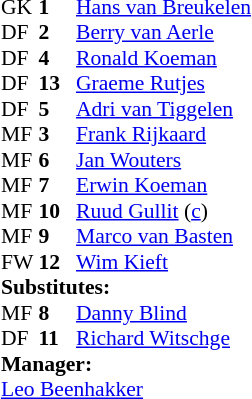<table cellspacing="0" cellpadding="0" style="font-size:90%; margin:0.2em auto;">
<tr>
<th width="25"></th>
<th width="25"></th>
</tr>
<tr>
<td>GK</td>
<td><strong>1</strong></td>
<td><a href='#'>Hans van Breukelen</a></td>
</tr>
<tr>
<td>DF</td>
<td><strong>2</strong></td>
<td><a href='#'>Berry van Aerle</a></td>
<td></td>
<td></td>
</tr>
<tr>
<td>DF</td>
<td><strong>4</strong></td>
<td><a href='#'>Ronald Koeman</a></td>
</tr>
<tr>
<td>DF</td>
<td><strong>13</strong></td>
<td><a href='#'>Graeme Rutjes</a></td>
</tr>
<tr>
<td>DF</td>
<td><strong>5</strong></td>
<td><a href='#'>Adri van Tiggelen</a></td>
<td></td>
</tr>
<tr>
<td>MF</td>
<td><strong>3</strong></td>
<td><a href='#'>Frank Rijkaard</a></td>
</tr>
<tr>
<td>MF</td>
<td><strong>6</strong></td>
<td><a href='#'>Jan Wouters</a></td>
</tr>
<tr>
<td>MF</td>
<td><strong>7</strong></td>
<td><a href='#'>Erwin Koeman</a></td>
<td></td>
<td></td>
</tr>
<tr>
<td>MF</td>
<td><strong>10</strong></td>
<td><a href='#'>Ruud Gullit</a> (<a href='#'>c</a>)</td>
</tr>
<tr>
<td>MF</td>
<td><strong>9</strong></td>
<td><a href='#'>Marco van Basten</a></td>
</tr>
<tr>
<td>FW</td>
<td><strong>12</strong></td>
<td><a href='#'>Wim Kieft</a></td>
</tr>
<tr>
<td colspan=3><strong>Substitutes:</strong></td>
</tr>
<tr>
<td>MF</td>
<td><strong>8</strong></td>
<td><a href='#'>Danny Blind</a></td>
<td></td>
<td></td>
</tr>
<tr>
<td>DF</td>
<td><strong>11</strong></td>
<td><a href='#'>Richard Witschge</a></td>
<td></td>
<td></td>
</tr>
<tr>
<td colspan=3><strong>Manager:</strong></td>
</tr>
<tr>
<td colspan=4> <a href='#'>Leo Beenhakker</a></td>
</tr>
</table>
